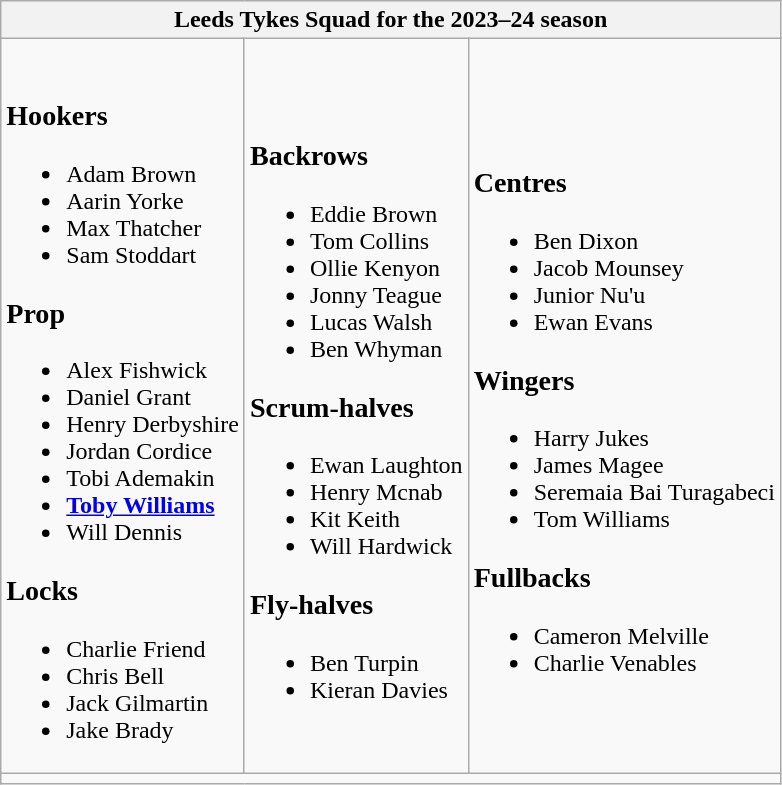<table class="wikitable">
<tr>
<th colspan="3">Leeds Tykes Squad for the 2023–24 season</th>
</tr>
<tr>
<td><br><h3>Hookers</h3><ul><li> Adam Brown</li><li> Aarin Yorke</li><li> Max Thatcher</li><li> Sam Stoddart</li></ul><h3>Prop</h3><ul><li> Alex Fishwick</li><li> Daniel Grant</li><li> Henry Derbyshire</li><li> Jordan Cordice</li><li> Tobi Ademakin</li><li> <strong><a href='#'>Toby Williams</a></strong></li><li> Will Dennis</li></ul><h3>Locks</h3><ul><li> Charlie Friend</li><li> Chris Bell</li><li> Jack Gilmartin</li><li> Jake Brady</li></ul></td>
<td><br><h3>Backrows</h3><ul><li> Eddie Brown</li><li> Tom Collins</li><li> Ollie Kenyon</li><li> Jonny Teague</li><li> Lucas Walsh</li><li> Ben Whyman</li></ul><h3>Scrum-halves</h3><ul><li> Ewan Laughton</li><li> Henry Mcnab</li><li> Kit Keith</li><li> Will Hardwick</li></ul><h3>Fly-halves</h3><ul><li> Ben Turpin</li><li> Kieran Davies</li></ul></td>
<td><br><h3>Centres</h3><ul><li> Ben Dixon</li><li> Jacob Mounsey</li><li> Junior Nu'u</li><li> Ewan Evans</li></ul><h3>Wingers</h3><ul><li> Harry Jukes</li><li> James Magee</li><li> Seremaia Bai Turagabeci</li><li> Tom Williams</li></ul><h3>Fullbacks</h3><ul><li> Cameron Melville</li><li> Charlie Venables</li></ul></td>
</tr>
<tr>
<td colspan="3"></td>
</tr>
</table>
